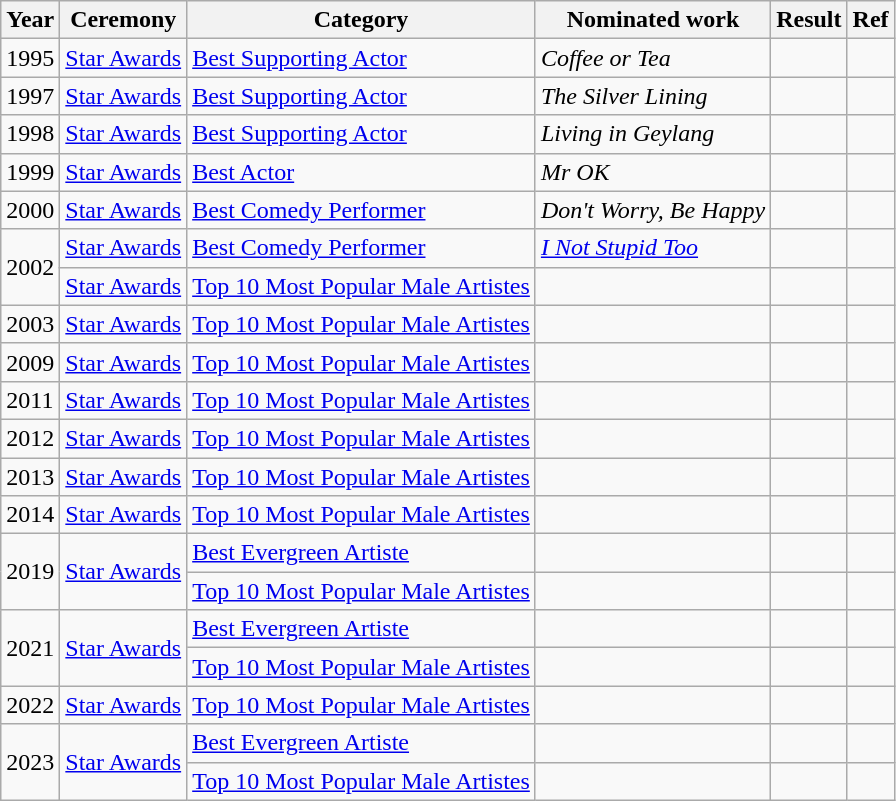<table class="wikitable sortable">
<tr>
<th>Year</th>
<th>Ceremony</th>
<th>Category</th>
<th>Nominated work</th>
<th>Result</th>
<th class="unsortable">Ref</th>
</tr>
<tr>
<td>1995</td>
<td><a href='#'>Star Awards</a></td>
<td><a href='#'>Best Supporting Actor</a></td>
<td><em>Coffee or Tea</em>  <br> </td>
<td></td>
<td></td>
</tr>
<tr>
<td>1997</td>
<td><a href='#'>Star Awards</a></td>
<td><a href='#'>Best Supporting Actor</a></td>
<td><em>The Silver Lining</em> <br> </td>
<td></td>
<td></td>
</tr>
<tr>
<td>1998</td>
<td><a href='#'>Star Awards</a></td>
<td><a href='#'>Best Supporting Actor</a></td>
<td><em>Living in Geylang</em><br> </td>
<td></td>
<td></td>
</tr>
<tr>
<td>1999</td>
<td><a href='#'>Star Awards</a></td>
<td><a href='#'>Best Actor</a></td>
<td><em>Mr OK</em> <br> </td>
<td></td>
<td></td>
</tr>
<tr>
<td>2000</td>
<td><a href='#'>Star Awards</a></td>
<td><a href='#'>Best Comedy Performer</a></td>
<td><em>Don't Worry, Be Happy</em></td>
<td></td>
<td></td>
</tr>
<tr>
<td rowspan="2">2002</td>
<td><a href='#'>Star Awards</a></td>
<td><a href='#'>Best Comedy Performer</a></td>
<td><em><a href='#'>I Not Stupid Too</a></em></td>
<td></td>
<td></td>
</tr>
<tr>
<td><a href='#'>Star Awards</a></td>
<td><a href='#'>Top 10 Most Popular Male Artistes</a></td>
<td></td>
<td></td>
<td></td>
</tr>
<tr>
<td>2003</td>
<td><a href='#'>Star Awards</a></td>
<td><a href='#'>Top 10 Most Popular Male Artistes</a></td>
<td></td>
<td></td>
<td></td>
</tr>
<tr>
<td>2009</td>
<td><a href='#'>Star Awards</a></td>
<td><a href='#'>Top 10 Most Popular Male Artistes</a></td>
<td></td>
<td></td>
<td></td>
</tr>
<tr>
<td>2011</td>
<td><a href='#'>Star Awards</a></td>
<td><a href='#'>Top 10 Most Popular Male Artistes</a></td>
<td></td>
<td></td>
<td></td>
</tr>
<tr>
<td>2012</td>
<td><a href='#'>Star Awards</a></td>
<td><a href='#'>Top 10 Most Popular Male Artistes</a></td>
<td></td>
<td></td>
<td></td>
</tr>
<tr>
<td>2013</td>
<td><a href='#'>Star Awards</a></td>
<td><a href='#'>Top 10 Most Popular Male Artistes</a></td>
<td></td>
<td></td>
<td></td>
</tr>
<tr>
<td>2014</td>
<td><a href='#'>Star Awards</a></td>
<td><a href='#'>Top 10 Most Popular Male Artistes</a></td>
<td></td>
<td></td>
<td></td>
</tr>
<tr>
<td rowspan="2">2019</td>
<td rowspan="2"><a href='#'>Star Awards</a></td>
<td><a href='#'>Best Evergreen Artiste</a></td>
<td></td>
<td></td>
<td></td>
</tr>
<tr>
<td><a href='#'>Top 10 Most Popular Male Artistes</a></td>
<td></td>
<td></td>
<td></td>
</tr>
<tr>
<td rowspan="2">2021</td>
<td rowspan="2"><a href='#'>Star Awards</a></td>
<td><a href='#'>Best Evergreen Artiste</a></td>
<td></td>
<td></td>
<td></td>
</tr>
<tr>
<td><a href='#'>Top 10 Most Popular Male Artistes</a></td>
<td></td>
<td></td>
<td></td>
</tr>
<tr>
<td>2022</td>
<td><a href='#'>Star Awards</a></td>
<td><a href='#'>Top 10 Most Popular Male Artistes</a></td>
<td></td>
<td></td>
<td></td>
</tr>
<tr>
<td rowspan="2">2023</td>
<td rowspan="2"><a href='#'>Star Awards</a></td>
<td><a href='#'>Best Evergreen Artiste</a></td>
<td></td>
<td></td>
<td></td>
</tr>
<tr>
<td><a href='#'>Top 10 Most Popular Male Artistes</a></td>
<td></td>
<td></td>
<td></td>
</tr>
</table>
